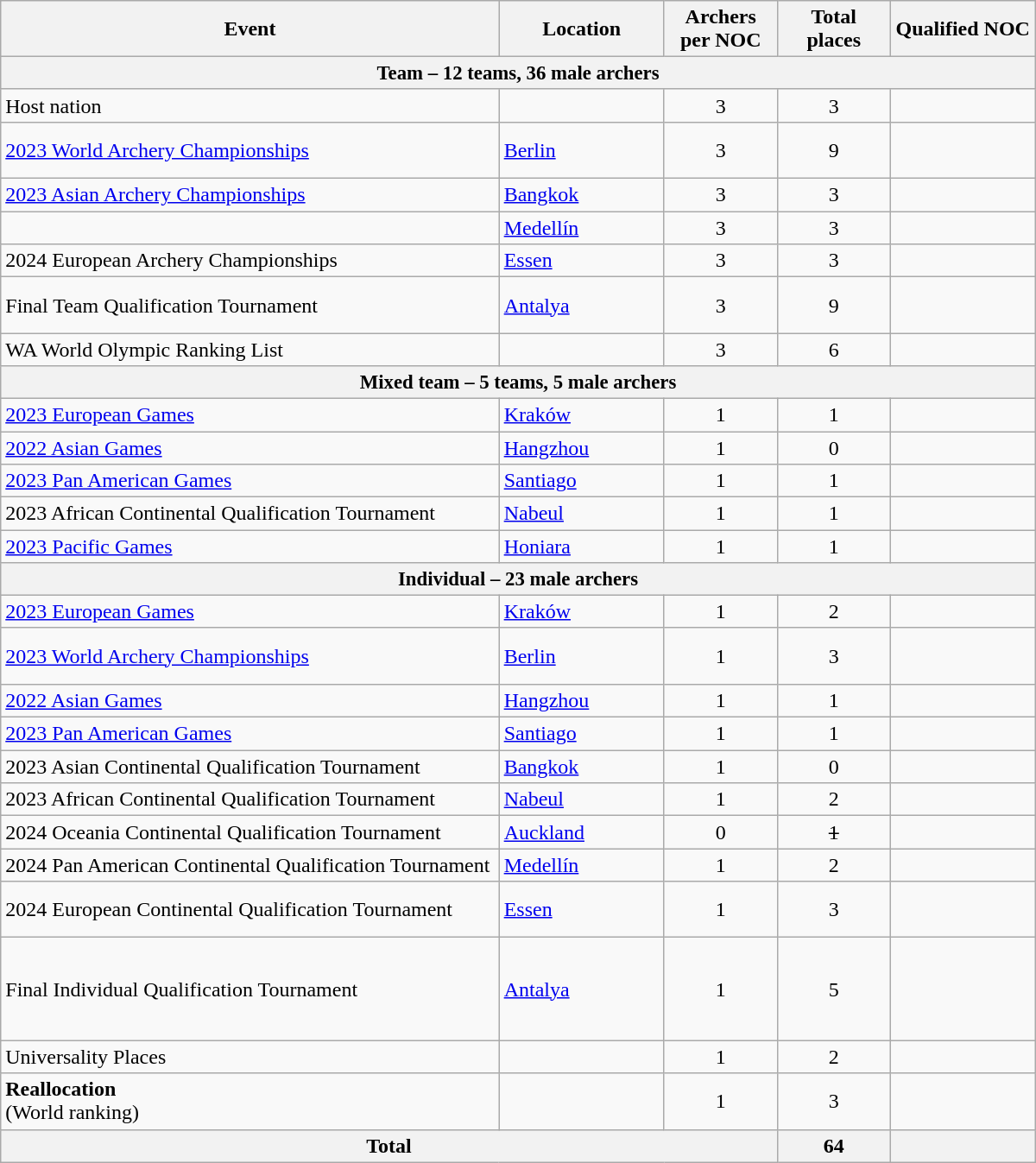<table class="wikitable" width=800>
<tr>
<th>Event</th>
<th width=120>Location</th>
<th width=80>Archers per NOC</th>
<th width=80>Total places</th>
<th>Qualified NOC</th>
</tr>
<tr style="font-size:95%;">
<th colspan=5>Team – 12 teams, 36 male archers</th>
</tr>
<tr>
<td>Host nation</td>
<td></td>
<td align="center">3</td>
<td align="center">3</td>
<td></td>
</tr>
<tr>
<td><a href='#'>2023 World Archery Championships</a></td>
<td> <a href='#'>Berlin</a></td>
<td align="center">3</td>
<td align="center">9</td>
<td><br><br></td>
</tr>
<tr>
<td><a href='#'>2023 Asian Archery Championships</a></td>
<td> <a href='#'>Bangkok</a></td>
<td align="center">3</td>
<td align="center">3</td>
<td></td>
</tr>
<tr>
<td></td>
<td> <a href='#'>Medellín</a></td>
<td align="center">3</td>
<td align="center">3</td>
<td></td>
</tr>
<tr>
<td>2024 European Archery Championships</td>
<td> <a href='#'>Essen</a></td>
<td align="center">3</td>
<td align="center">3</td>
<td></td>
</tr>
<tr>
<td>Final Team Qualification Tournament</td>
<td> <a href='#'>Antalya</a></td>
<td align="center">3</td>
<td align="center">9</td>
<td><br><br></td>
</tr>
<tr>
<td>WA World Olympic Ranking List</td>
<td></td>
<td align="center">3</td>
<td align="center">6</td>
<td><br></td>
</tr>
<tr style="font-size:95%;">
<th colspan=5>Mixed team – 5 teams, 5 male archers</th>
</tr>
<tr>
<td><a href='#'>2023 European Games</a></td>
<td> <a href='#'>Kraków</a></td>
<td align="center">1</td>
<td align="center">1</td>
<td></td>
</tr>
<tr>
<td><a href='#'>2022 Asian Games</a></td>
<td> <a href='#'>Hangzhou</a></td>
<td align="center">1</td>
<td align="center">0</td>
<td></td>
</tr>
<tr>
<td><a href='#'>2023 Pan American Games</a></td>
<td> <a href='#'>Santiago</a></td>
<td align="center">1</td>
<td align="center">1</td>
<td></td>
</tr>
<tr>
<td>2023 African Continental Qualification Tournament</td>
<td> <a href='#'>Nabeul</a></td>
<td align="center">1</td>
<td align="center">1</td>
<td></td>
</tr>
<tr>
<td><a href='#'>2023 Pacific Games</a></td>
<td> <a href='#'>Honiara</a></td>
<td align="center">1</td>
<td align="center">1</td>
<td></td>
</tr>
<tr style="font-size:95%;">
<th colspan=5>Individual – 23 male archers</th>
</tr>
<tr>
<td><a href='#'>2023 European Games</a></td>
<td> <a href='#'>Kraków</a></td>
<td align="center">1</td>
<td align="center">2</td>
<td><br></td>
</tr>
<tr>
<td><a href='#'>2023 World Archery Championships</a></td>
<td> <a href='#'>Berlin</a></td>
<td align="center">1</td>
<td align="center">3</td>
<td><br><br></td>
</tr>
<tr>
<td><a href='#'>2022 Asian Games</a></td>
<td> <a href='#'>Hangzhou</a></td>
<td align="center">1</td>
<td align="center">1</td>
<td></td>
</tr>
<tr>
<td><a href='#'>2023 Pan American Games</a></td>
<td> <a href='#'>Santiago</a></td>
<td align="center">1</td>
<td align="center">1</td>
<td></td>
</tr>
<tr>
<td>2023 Asian Continental Qualification Tournament</td>
<td> <a href='#'>Bangkok</a></td>
<td align="center">1</td>
<td align="center">0</td>
<td></td>
</tr>
<tr>
<td>2023 African Continental Qualification Tournament</td>
<td> <a href='#'>Nabeul</a></td>
<td align="center">1</td>
<td align="center">2</td>
<td><br></td>
</tr>
<tr>
<td>2024 Oceania Continental Qualification Tournament</td>
<td> <a href='#'>Auckland</a></td>
<td align="center">0</td>
<td align="center"><s>1</s></td>
<td></td>
</tr>
<tr>
<td>2024 Pan American Continental Qualification Tournament</td>
<td> <a href='#'>Medellín</a></td>
<td align="center">1</td>
<td align="center">2</td>
<td><br></td>
</tr>
<tr>
<td>2024 European Continental Qualification Tournament</td>
<td> <a href='#'>Essen</a></td>
<td align="center">1</td>
<td align="center">3</td>
<td><br><br></td>
</tr>
<tr>
<td>Final Individual Qualification Tournament</td>
<td> <a href='#'>Antalya</a></td>
<td align="center">1</td>
<td align="center">5</td>
<td><br><br><br><br></td>
</tr>
<tr>
<td>Universality Places</td>
<td></td>
<td align="center">1</td>
<td align="center">2</td>
<td><br></td>
</tr>
<tr>
<td><strong>Reallocation</strong><br>(World ranking)</td>
<td></td>
<td align="center">1</td>
<td align="center">3</td>
<td><br><br></td>
</tr>
<tr>
<th colspan=3>Total</th>
<th>64</th>
<th></th>
</tr>
</table>
